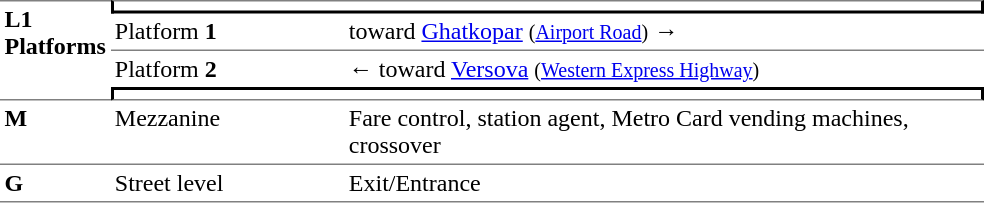<table border=0 cellspacing=0 cellpadding=3>
<tr>
<td style="border-bottom:solid 1px gray;vertical-align:top;border-top:solid 1px gray;" rowspan=4;><strong>L1<br>Platforms</strong></td>
<td style="border-top:solid 1px gray;border-right:solid 2px black;border-left:solid 2px black;border-bottom:solid 2px black;text-align:center;" colspan=2></td>
</tr>
<tr>
<td style="border-bottom:solid 1px gray;" width=150>Platform <span><strong>1</strong></span></td>
<td style="border-bottom:solid 1px gray;" width=390>  toward <a href='#'>Ghatkopar</a> <small>(<a href='#'>Airport Road</a>)</small> →</td>
</tr>
<tr>
<td>Platform <span><strong>2</strong></span></td>
<td>←  toward <a href='#'>Versova</a> <small>(<a href='#'>Western Express Highway</a>)</small></td>
</tr>
<tr>
<td style="border-top:solid 2px black;border-right:solid 2px black;border-left:solid 2px black;border-bottom:solid 1px gray;text-align:center;" colspan=2></td>
</tr>
<tr>
<td style="vertical-align:top"><strong>M</strong></td>
<td style="vertical-align:top">Mezzanine</td>
<td style="vertical-align:top">Fare control, station agent, Metro Card vending machines, crossover</td>
</tr>
<tr>
<td style="border-bottom:solid 1px gray;border-top:solid 1px gray; vertical-align:top" width=50><strong>G</strong></td>
<td style="border-top:solid 1px gray;border-bottom:solid 1px gray; vertical-align:top" width=100>Street level</td>
<td style="border-top:solid 1px gray;border-bottom:solid 1px gray; vertical-align:top" width=420>Exit/Entrance</td>
</tr>
</table>
